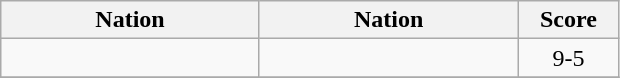<table class=wikitable style=text-align:center>
<tr>
<th width=165>Nation</th>
<th width=165>Nation</th>
<th width=60>Score</th>
</tr>
<tr>
<td style=text-align:left></td>
<td style=text-align:left></td>
<td>9-5</td>
</tr>
<tr>
</tr>
</table>
